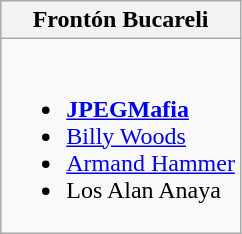<table class="wikitable">
<tr>
<th>Frontón Bucareli</th>
</tr>
<tr>
<td><br><ul><li><strong><a href='#'>JPEGMafia</a></strong></li><li><a href='#'>Billy Woods</a></li><li><a href='#'>Armand Hammer</a></li><li>Los Alan Anaya</li></ul></td>
</tr>
</table>
